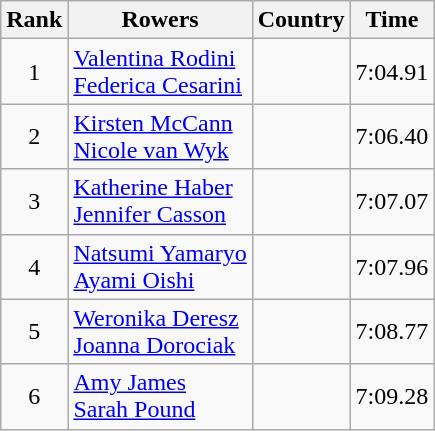<table class="wikitable" style="text-align:center">
<tr>
<th>Rank</th>
<th>Rowers</th>
<th>Country</th>
<th>Time</th>
</tr>
<tr>
<td>1</td>
<td align="left"><a href='#'>Valentina Rodini</a><br><a href='#'>Federica Cesarini</a></td>
<td align="left"></td>
<td>7:04.91</td>
</tr>
<tr>
<td>2</td>
<td align="left"><a href='#'>Kirsten McCann</a><br><a href='#'>Nicole van Wyk</a></td>
<td align="left"></td>
<td>7:06.40</td>
</tr>
<tr>
<td>3</td>
<td align="left"><a href='#'>Katherine Haber</a><br><a href='#'>Jennifer Casson</a></td>
<td align="left"></td>
<td>7:07.07</td>
</tr>
<tr>
<td>4</td>
<td align="left"><a href='#'>Natsumi Yamaryo</a><br><a href='#'>Ayami Oishi</a></td>
<td align="left"></td>
<td>7:07.96</td>
</tr>
<tr>
<td>5</td>
<td align="left"><a href='#'>Weronika Deresz</a><br><a href='#'>Joanna Dorociak</a></td>
<td align="left"></td>
<td>7:08.77</td>
</tr>
<tr>
<td>6</td>
<td align="left"><a href='#'>Amy James</a><br><a href='#'>Sarah Pound</a></td>
<td align="left"></td>
<td>7:09.28</td>
</tr>
</table>
